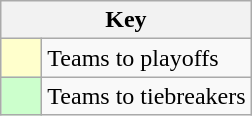<table class="wikitable" style="text-align: center;">
<tr>
<th colspan=2>Key</th>
</tr>
<tr>
<td style="background:#ffffcc; width:20px;"></td>
<td align=left>Teams to playoffs</td>
</tr>
<tr>
<td style="background:#ccffcc; width:20px;"></td>
<td align=left>Teams to tiebreakers</td>
</tr>
</table>
